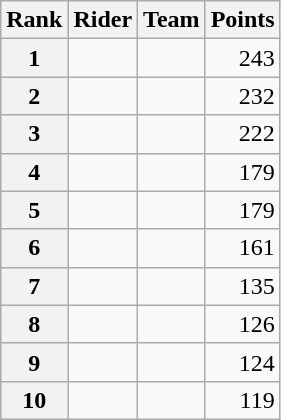<table class="wikitable">
<tr>
<th scope="col">Rank</th>
<th scope="col">Rider</th>
<th scope="col">Team</th>
<th scope="col">Points</th>
</tr>
<tr>
<th scope="row">1</th>
<td> </td>
<td></td>
<td align=right>243</td>
</tr>
<tr>
<th scope="row">2</th>
<td></td>
<td></td>
<td align=right>232</td>
</tr>
<tr>
<th scope="row">3</th>
<td></td>
<td></td>
<td align=right>222</td>
</tr>
<tr>
<th scope="row">4</th>
<td></td>
<td></td>
<td align=right>179</td>
</tr>
<tr>
<th scope="row">5</th>
<td></td>
<td></td>
<td align=right>179</td>
</tr>
<tr>
<th scope="row">6</th>
<td></td>
<td></td>
<td align=right>161</td>
</tr>
<tr>
<th scope="row">7</th>
<td></td>
<td></td>
<td align=right>135</td>
</tr>
<tr>
<th scope="row">8</th>
<td></td>
<td></td>
<td align=right>126</td>
</tr>
<tr>
<th scope="row">9</th>
<td></td>
<td></td>
<td align=right>124</td>
</tr>
<tr>
<th scope="row">10</th>
<td></td>
<td></td>
<td style="text-align:right;">119</td>
</tr>
</table>
